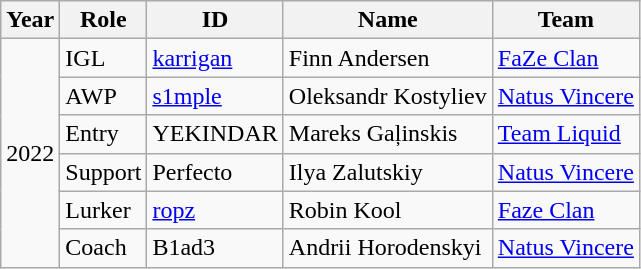<table class="wikitable">
<tr>
<th>Year</th>
<th>Role</th>
<th>ID</th>
<th>Name</th>
<th>Team</th>
</tr>
<tr>
<td rowspan="6">2022</td>
<td>IGL</td>
<td><a href='#'>karrigan</a></td>
<td>Finn Andersen</td>
<td><a href='#'>FaZe Clan</a></td>
</tr>
<tr>
<td>AWP</td>
<td><a href='#'>s1mple</a></td>
<td>Oleksandr Kostyliev</td>
<td><a href='#'>Natus Vincere</a></td>
</tr>
<tr>
<td>Entry</td>
<td>YEKINDAR</td>
<td>Mareks Gaļinskis</td>
<td><a href='#'>Team Liquid</a></td>
</tr>
<tr>
<td>Support</td>
<td>Perfecto</td>
<td>Ilya Zalutskiy</td>
<td><a href='#'>Natus Vincere</a></td>
</tr>
<tr>
<td>Lurker</td>
<td><a href='#'>ropz</a></td>
<td>Robin Kool</td>
<td><a href='#'>Faze Clan</a></td>
</tr>
<tr>
<td>Coach</td>
<td>B1ad3</td>
<td>Andrii Horodenskyi</td>
<td><a href='#'>Natus Vincere</a></td>
</tr>
</table>
